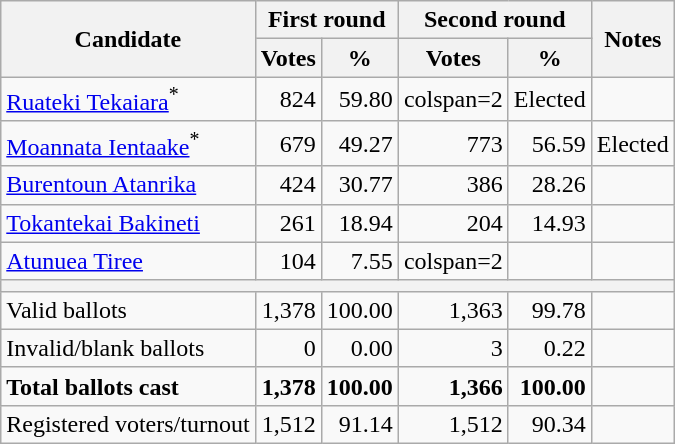<table class=wikitable style=text-align:right>
<tr>
<th rowspan=2>Candidate</th>
<th colspan=2>First round</th>
<th colspan=2>Second round</th>
<th rowspan=2>Notes</th>
</tr>
<tr>
<th>Votes</th>
<th>%</th>
<th>Votes</th>
<th>%</th>
</tr>
<tr>
<td align=left><a href='#'>Ruateki Tekaiara</a><sup>*</sup></td>
<td>824</td>
<td>59.80</td>
<td>colspan=2 </td>
<td>Elected</td>
</tr>
<tr>
<td align=left><a href='#'>Moannata Ientaake</a><sup>*</sup></td>
<td>679</td>
<td>49.27</td>
<td>773</td>
<td>56.59</td>
<td>Elected</td>
</tr>
<tr>
<td align=left><a href='#'>Burentoun Atanrika</a></td>
<td>424</td>
<td>30.77</td>
<td>386</td>
<td>28.26</td>
<td></td>
</tr>
<tr>
<td align=left><a href='#'>Tokantekai Bakineti</a></td>
<td>261</td>
<td>18.94</td>
<td>204</td>
<td>14.93</td>
<td></td>
</tr>
<tr>
<td align=left><a href='#'>Atunuea Tiree</a></td>
<td>104</td>
<td>7.55</td>
<td>colspan=2 </td>
<td></td>
</tr>
<tr>
<th colspan=6></th>
</tr>
<tr>
<td align=left>Valid ballots</td>
<td>1,378</td>
<td>100.00</td>
<td>1,363</td>
<td>99.78</td>
<td></td>
</tr>
<tr>
<td align=left>Invalid/blank ballots</td>
<td>0</td>
<td>0.00</td>
<td>3</td>
<td>0.22</td>
<td></td>
</tr>
<tr style="font-weight:bold">
<td align=left>Total ballots cast</td>
<td>1,378</td>
<td>100.00</td>
<td>1,366</td>
<td>100.00</td>
<td></td>
</tr>
<tr>
<td align=left>Registered voters/turnout</td>
<td>1,512</td>
<td>91.14</td>
<td>1,512</td>
<td>90.34</td>
<td></td>
</tr>
</table>
